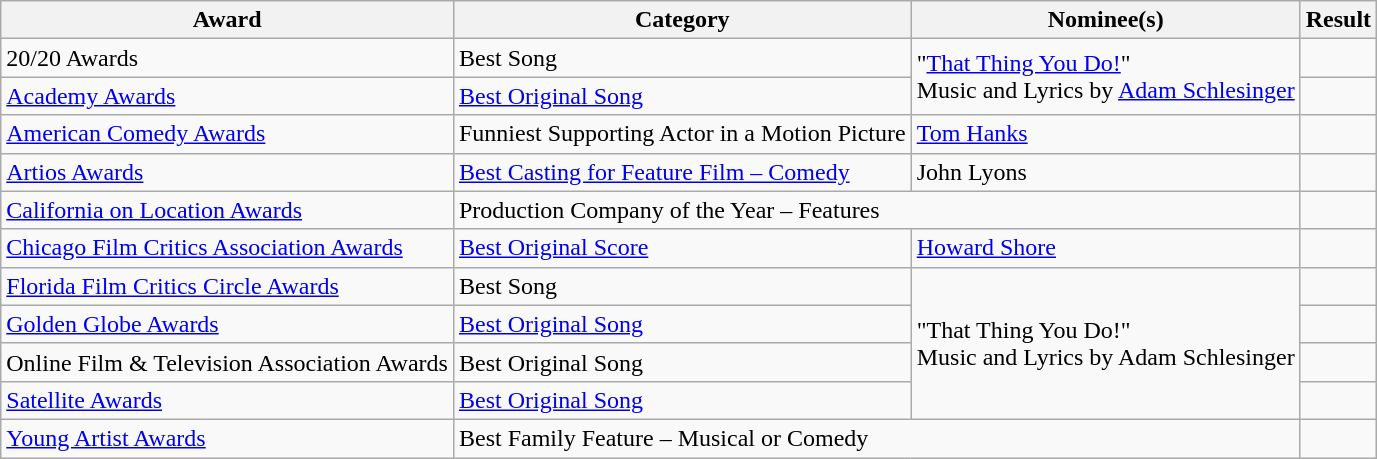<table class="wikitable plainrowheaders">
<tr>
<th>Award</th>
<th>Category</th>
<th>Nominee(s)</th>
<th>Result</th>
</tr>
<tr>
<td>20/20 Awards</td>
<td>Best Song</td>
<td rowspan="2">"<a href='#'>That Thing You Do!</a>" <br> Music and Lyrics by <a href='#'>Adam Schlesinger</a></td>
<td></td>
</tr>
<tr>
<td><a href='#'>Academy Awards</a></td>
<td><a href='#'>Best Original Song</a></td>
<td></td>
</tr>
<tr>
<td><a href='#'>American Comedy Awards</a></td>
<td>Funniest Supporting Actor in a Motion Picture</td>
<td><a href='#'>Tom Hanks</a></td>
<td></td>
</tr>
<tr>
<td><a href='#'>Artios Awards</a></td>
<td><a href='#'>Best Casting for Feature Film – Comedy</a></td>
<td>John Lyons</td>
<td></td>
</tr>
<tr>
<td><a href='#'>California on Location Awards</a></td>
<td colspan="2">Production Company of the Year – Features</td>
<td></td>
</tr>
<tr>
<td><a href='#'>Chicago Film Critics Association Awards</a></td>
<td><a href='#'>Best Original Score</a></td>
<td><a href='#'>Howard Shore</a></td>
<td></td>
</tr>
<tr>
<td><a href='#'>Florida Film Critics Circle Awards</a></td>
<td>Best Song</td>
<td rowspan="4">"That Thing You Do!" <br> Music and Lyrics by Adam Schlesinger</td>
<td></td>
</tr>
<tr>
<td><a href='#'>Golden Globe Awards</a></td>
<td><a href='#'>Best Original Song</a></td>
<td></td>
</tr>
<tr>
<td>Online Film & Television Association Awards</td>
<td>Best Original Song</td>
<td></td>
</tr>
<tr>
<td><a href='#'>Satellite Awards</a></td>
<td><a href='#'>Best Original Song</a></td>
<td></td>
</tr>
<tr>
<td><a href='#'>Young Artist Awards</a></td>
<td colspan="2">Best Family Feature – Musical or Comedy</td>
<td></td>
</tr>
</table>
